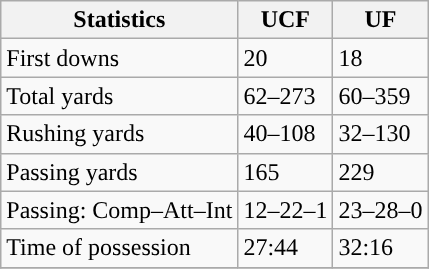<table class="wikitable" style="float: left;">
<tr>
<th>Statistics</th>
<th>UCF</th>
<th>UF</th>
</tr>
<tr>
<td>First downs</td>
<td>20</td>
<td>18</td>
</tr>
<tr>
<td>Total yards</td>
<td>62–273</td>
<td>60–359</td>
</tr>
<tr>
<td>Rushing yards</td>
<td>40–108</td>
<td>32–130</td>
</tr>
<tr>
<td>Passing yards</td>
<td>165</td>
<td>229</td>
</tr>
<tr>
<td>Passing: Comp–Att–Int</td>
<td>12–22–1</td>
<td>23–28–0</td>
</tr>
<tr>
<td>Time of possession</td>
<td>27:44</td>
<td>32:16</td>
</tr>
<tr>
</tr>
</table>
